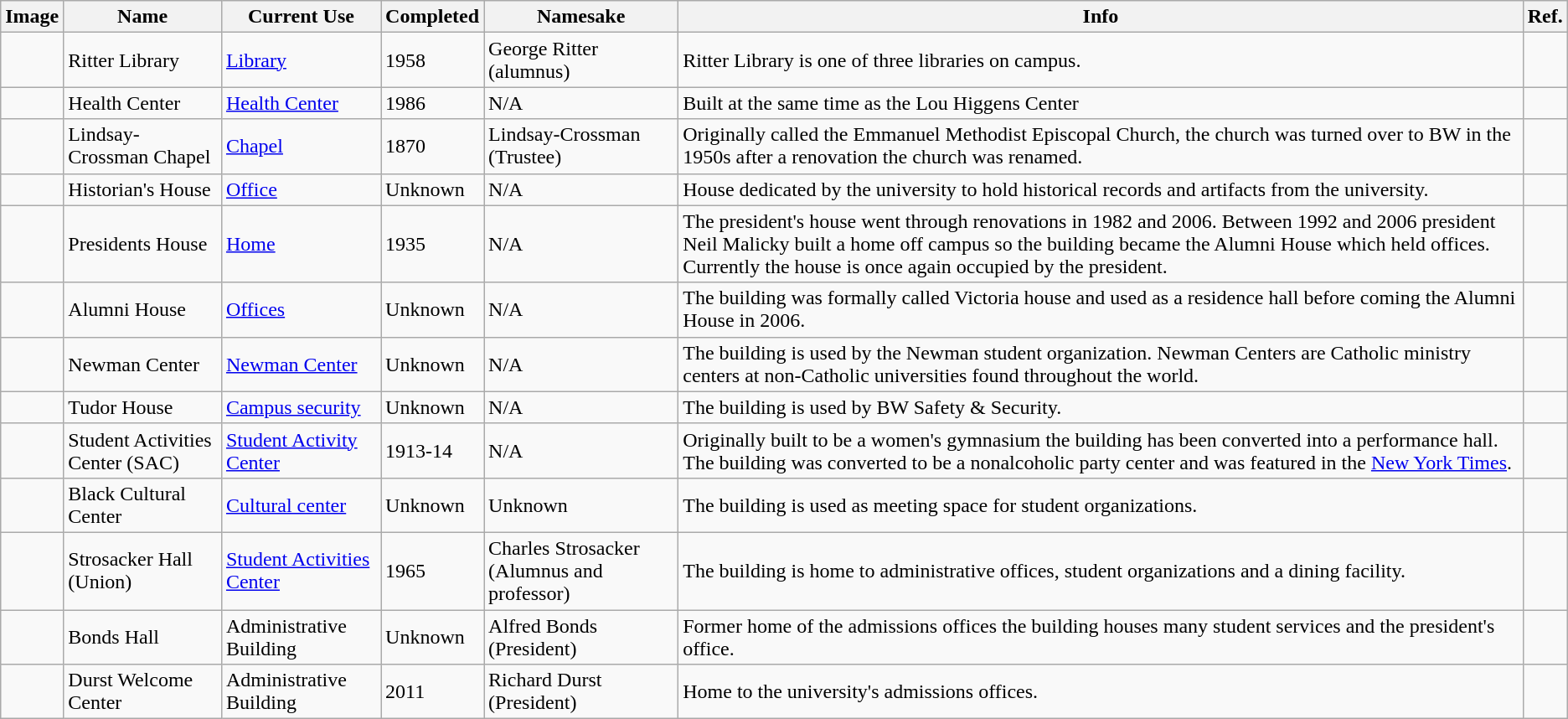<table class="wikitable sortable">
<tr>
<th class="unsortable">Image</th>
<th>Name</th>
<th>Current Use</th>
<th>Completed</th>
<th>Namesake</th>
<th>Info</th>
<th>Ref.</th>
</tr>
<tr>
<td></td>
<td>Ritter Library</td>
<td><a href='#'>Library</a></td>
<td>1958</td>
<td>George Ritter (alumnus)</td>
<td>Ritter Library is one of three libraries on campus.</td>
<td></td>
</tr>
<tr>
<td></td>
<td>Health Center</td>
<td><a href='#'>Health Center</a></td>
<td>1986</td>
<td>N/A</td>
<td>Built at the same time as the Lou Higgens Center</td>
<td></td>
</tr>
<tr>
<td></td>
<td>Lindsay-Crossman Chapel</td>
<td><a href='#'>Chapel</a></td>
<td>1870</td>
<td>Lindsay-Crossman (Trustee)</td>
<td>Originally called the Emmanuel Methodist Episcopal Church, the church was turned over to BW in the 1950s after a renovation the church was renamed.</td>
<td></td>
</tr>
<tr>
<td></td>
<td>Historian's House</td>
<td><a href='#'>Office</a></td>
<td>Unknown</td>
<td>N/A</td>
<td>House dedicated by the university to hold historical records and artifacts from the university.</td>
<td></td>
</tr>
<tr>
<td></td>
<td>Presidents House</td>
<td><a href='#'>Home</a></td>
<td>1935</td>
<td>N/A</td>
<td>The president's house went through renovations in 1982 and 2006. Between 1992 and 2006 president Neil Malicky built a home off campus so the building became the Alumni House which held offices. Currently the house is once again occupied by the president.</td>
<td></td>
</tr>
<tr>
<td></td>
<td>Alumni House</td>
<td><a href='#'>Offices</a></td>
<td>Unknown</td>
<td>N/A</td>
<td>The building was formally called Victoria house and used as a residence hall before coming the Alumni House in 2006.</td>
<td></td>
</tr>
<tr>
<td></td>
<td>Newman Center</td>
<td><a href='#'>Newman Center</a></td>
<td>Unknown</td>
<td>N/A</td>
<td>The building is used by the Newman student organization. Newman Centers are Catholic ministry centers at non-Catholic universities found throughout the world.</td>
<td></td>
</tr>
<tr>
<td></td>
<td>Tudor House</td>
<td><a href='#'>Campus security</a></td>
<td>Unknown</td>
<td>N/A</td>
<td>The building is used by BW Safety & Security.</td>
<td></td>
</tr>
<tr>
<td></td>
<td>Student Activities Center (SAC)</td>
<td><a href='#'>Student Activity Center</a></td>
<td>1913-14</td>
<td>N/A</td>
<td>Originally built to be a women's gymnasium the building has been converted into a performance hall. The building was converted to be a nonalcoholic party center and was featured in the <a href='#'>New York Times</a>.</td>
<td></td>
</tr>
<tr>
<td></td>
<td>Black Cultural Center</td>
<td><a href='#'>Cultural center</a></td>
<td>Unknown</td>
<td>Unknown</td>
<td>The building is used as meeting space for student organizations.</td>
<td></td>
</tr>
<tr>
<td></td>
<td>Strosacker Hall (Union)</td>
<td><a href='#'>Student Activities Center</a></td>
<td>1965</td>
<td>Charles Strosacker (Alumnus and professor)</td>
<td>The building is home to administrative offices, student organizations and a dining facility.</td>
<td></td>
</tr>
<tr>
<td></td>
<td>Bonds Hall</td>
<td>Administrative Building</td>
<td>Unknown</td>
<td>Alfred Bonds (President)</td>
<td>Former home of the admissions offices the building houses many student services and the president's office.</td>
<td></td>
</tr>
<tr>
<td></td>
<td>Durst Welcome Center</td>
<td>Administrative Building</td>
<td>2011</td>
<td>Richard Durst (President)</td>
<td>Home to the university's admissions offices.</td>
<td></td>
</tr>
</table>
